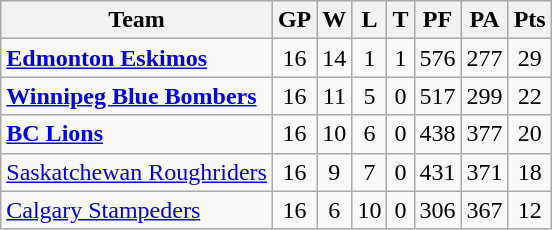<table class="wikitable" style="float:left; margin-right:1em">
<tr>
<th>Team</th>
<th>GP</th>
<th>W</th>
<th>L</th>
<th>T</th>
<th>PF</th>
<th>PA</th>
<th>Pts</th>
</tr>
<tr align="center">
<td align="left"><strong><a href='#'>Edmonton Eskimos</a></strong></td>
<td>16</td>
<td>14</td>
<td>1</td>
<td>1</td>
<td>576</td>
<td>277</td>
<td>29</td>
</tr>
<tr align="center">
<td align="left"><strong><a href='#'>Winnipeg Blue Bombers</a></strong></td>
<td>16</td>
<td>11</td>
<td>5</td>
<td>0</td>
<td>517</td>
<td>299</td>
<td>22</td>
</tr>
<tr align="center">
<td align="left"><strong><a href='#'>BC Lions</a></strong></td>
<td>16</td>
<td>10</td>
<td>6</td>
<td>0</td>
<td>438</td>
<td>377</td>
<td>20</td>
</tr>
<tr align="center">
<td align="left"><a href='#'>Saskatchewan Roughriders</a></td>
<td>16</td>
<td>9</td>
<td>7</td>
<td>0</td>
<td>431</td>
<td>371</td>
<td>18</td>
</tr>
<tr align="center">
<td align="left"><a href='#'>Calgary Stampeders</a></td>
<td>16</td>
<td>6</td>
<td>10</td>
<td>0</td>
<td>306</td>
<td>367</td>
<td>12</td>
</tr>
</table>
